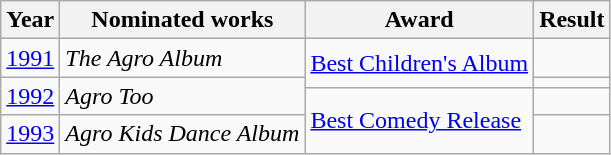<table class="wikitable">
<tr>
<th>Year</th>
<th>Nominated works</th>
<th>Award</th>
<th>Result</th>
</tr>
<tr>
<td><a href='#'>1991</a></td>
<td><em>The Agro Album</em></td>
<td rowspan="2"><a href='#'>Best Children's Album</a></td>
<td></td>
</tr>
<tr>
<td rowspan="2"><a href='#'>1992</a></td>
<td rowspan="2"><em>Agro Too</em></td>
<td></td>
</tr>
<tr>
<td rowspan="2"><a href='#'>Best Comedy Release</a></td>
<td></td>
</tr>
<tr>
<td><a href='#'>1993</a></td>
<td><em>Agro Kids Dance Album</em></td>
<td></td>
</tr>
</table>
